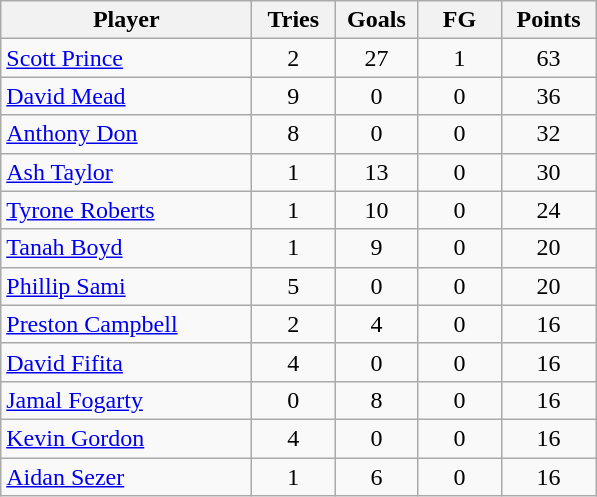<table class="wikitable" style="text-align:center;">
<tr>
<th style="width:10em">Player</th>
<th style="width:3em">Tries</th>
<th style="width:3em">Goals</th>
<th style="width:3em">FG</th>
<th style="width:3.5em">Points</th>
</tr>
<tr>
<td style="text-align:left;"><a href='#'>Scott Prince</a></td>
<td>2</td>
<td>27</td>
<td>1</td>
<td>63</td>
</tr>
<tr>
<td style="text-align:left;"><a href='#'>David Mead</a></td>
<td>9</td>
<td>0</td>
<td>0</td>
<td>36</td>
</tr>
<tr>
<td style="text-align:left;"><a href='#'>Anthony Don</a></td>
<td>8</td>
<td>0</td>
<td>0</td>
<td>32</td>
</tr>
<tr>
<td style="text-align:left;"><a href='#'>Ash Taylor</a></td>
<td>1</td>
<td>13</td>
<td>0</td>
<td>30</td>
</tr>
<tr>
<td style="text-align:left;"><a href='#'>Tyrone Roberts</a></td>
<td>1</td>
<td>10</td>
<td>0</td>
<td>24</td>
</tr>
<tr>
<td style="text-align:left;"><a href='#'>Tanah Boyd</a></td>
<td>1</td>
<td>9</td>
<td>0</td>
<td>20</td>
</tr>
<tr>
<td style="text-align:left;"><a href='#'>Phillip Sami</a></td>
<td>5</td>
<td>0</td>
<td>0</td>
<td>20</td>
</tr>
<tr>
<td style="text-align:left;"><a href='#'>Preston Campbell</a></td>
<td>2</td>
<td>4</td>
<td>0</td>
<td>16</td>
</tr>
<tr>
<td style="text-align:left;"><a href='#'>David Fifita</a></td>
<td>4</td>
<td>0</td>
<td>0</td>
<td>16</td>
</tr>
<tr>
<td style="text-align:left;"><a href='#'>Jamal Fogarty</a></td>
<td>0</td>
<td>8</td>
<td>0</td>
<td>16</td>
</tr>
<tr>
<td style="text-align:left;"><a href='#'>Kevin Gordon</a></td>
<td>4</td>
<td>0</td>
<td>0</td>
<td>16</td>
</tr>
<tr>
<td style="text-align:left;"><a href='#'>Aidan Sezer</a></td>
<td>1</td>
<td>6</td>
<td>0</td>
<td>16</td>
</tr>
</table>
